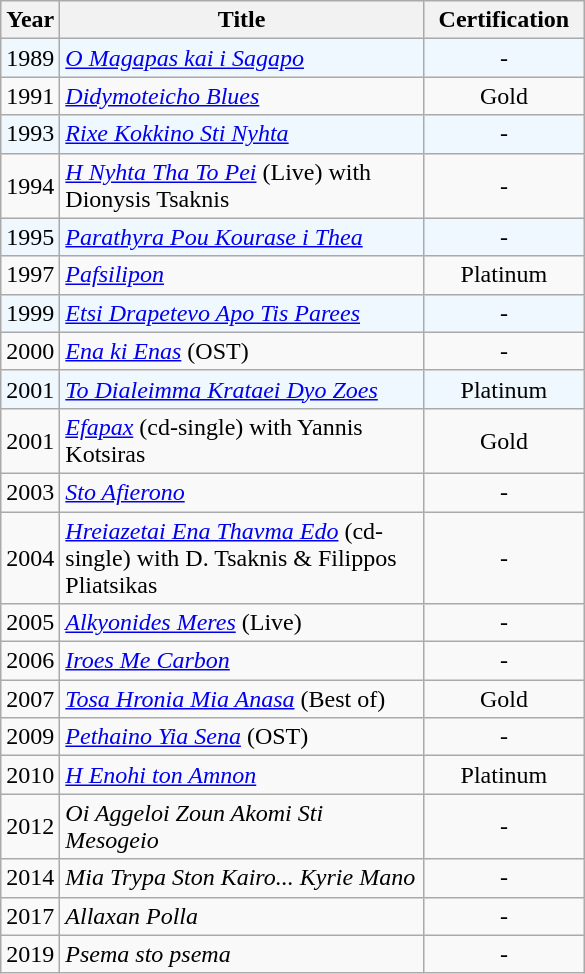<table class="wikitable"|width=100%">
<tr>
<th style="width:20px;" rowspan="1">Year</th>
<th style="width:235px;" rowspan="1">Title</th>
<th style="width:100px;" rowspan="1">Certification</th>
</tr>
<tr style="background:#f0f8ff;">
<td>1989</td>
<td><em><a href='#'>O Magapas kai i Sagapo</a></em></td>
<td style="text-align:center;">-</td>
</tr>
<tr>
<td>1991</td>
<td><em><a href='#'>Didymoteicho Blues</a></em></td>
<td style="text-align:center;">Gold </td>
</tr>
<tr style="background:#f0f8ff;">
<td>1993</td>
<td><em><a href='#'>Rixe Kokkino Sti Nyhta</a></em></td>
<td style="text-align:center;">-</td>
</tr>
<tr>
<td>1994</td>
<td><em><a href='#'>H Nyhta Tha To Pei</a></em> (Live) with Dionysis Tsaknis</td>
<td style="text-align:center;">-</td>
</tr>
<tr style="background:#f0f8ff;">
<td>1995</td>
<td><em><a href='#'>Parathyra Pou Kourase i Thea</a></em></td>
<td style="text-align:center;">-</td>
</tr>
<tr>
<td>1997</td>
<td><em><a href='#'>Pafsilipon</a></em></td>
<td style="text-align:center;">Platinum</td>
</tr>
<tr style="background:#f0f8ff;">
<td>1999</td>
<td><em><a href='#'>Etsi Drapetevo Apo Tis Parees</a></em></td>
<td style="text-align:center;">-</td>
</tr>
<tr>
<td>2000</td>
<td><em><a href='#'>Ena ki Enas</a></em> (OST)</td>
<td style="text-align:center;">-</td>
</tr>
<tr style="background:#f0f8ff;">
<td>2001</td>
<td><em><a href='#'>To Dialeimma Krataei Dyo Zoes</a></em></td>
<td style="text-align:center;">Platinum</td>
</tr>
<tr>
<td>2001</td>
<td><em><a href='#'>Efapax</a></em> (cd-single) with Yannis Kotsiras</td>
<td style="text-align:center;">Gold</td>
</tr>
<tr>
<td>2003</td>
<td><em><a href='#'>Sto Afierono</a></em></td>
<td style="text-align:center;">-</td>
</tr>
<tr>
<td>2004</td>
<td><em><a href='#'>Hreiazetai Ena Thavma Edo</a></em> (cd-single) with D. Tsaknis & Filippos Pliatsikas</td>
<td style="text-align:center;">-</td>
</tr>
<tr>
<td>2005</td>
<td><em><a href='#'>Alkyonides Meres</a></em> (Live)</td>
<td style="text-align:center;">-</td>
</tr>
<tr>
<td>2006</td>
<td><em><a href='#'>Iroes Me Carbon</a></em></td>
<td style="text-align:center;">-</td>
</tr>
<tr>
<td>2007</td>
<td><em><a href='#'>Tosa Hronia Mia Anasa</a></em> (Best of)</td>
<td style="text-align:center;">Gold </td>
</tr>
<tr>
<td>2009</td>
<td><em><a href='#'>Pethaino Yia Sena</a></em> (OST)</td>
<td style="text-align:center;">-</td>
</tr>
<tr>
<td>2010</td>
<td><em><a href='#'>H Enohi ton Amnon</a></em></td>
<td style="text-align:center;">Platinum </td>
</tr>
<tr>
<td>2012</td>
<td><em>Oi Aggeloi Zoun Akomi Sti Mesogeio</em></td>
<td style="text-align:center;">-</td>
</tr>
<tr>
<td>2014</td>
<td><em>Mia Trypa Ston Kairo... Kyrie Mano</em></td>
<td style="text-align:center;">-</td>
</tr>
<tr>
<td>2017</td>
<td><em>Allaxan Polla</em></td>
<td style="text-align:center;">-</td>
</tr>
<tr>
<td>2019</td>
<td><em>Psema sto psema</em></td>
<td style="text-align:center;">-</td>
</tr>
</table>
